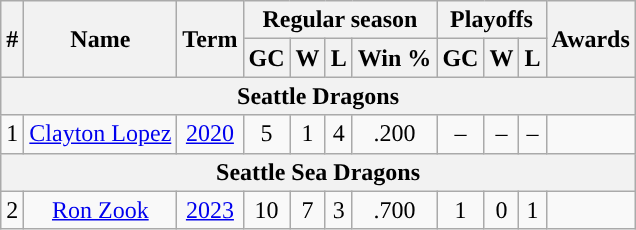<table class="wikitable" style="text-align:center">
<tr>
<th rowspan="2">#</th>
<th rowspan="2">Name</th>
<th rowspan="2">Term</th>
<th colspan="4">Regular season</th>
<th colspan="3">Playoffs</th>
<th rowspan="2">Awards</th>
</tr>
<tr>
<th>GC</th>
<th>W</th>
<th>L</th>
<th>Win %</th>
<th>GC</th>
<th>W</th>
<th>L</th>
</tr>
<tr>
<th colspan="11">Seattle Dragons</th>
</tr>
<tr>
<td>1</td>
<td><a href='#'>Clayton Lopez</a></td>
<td><a href='#'>2020</a></td>
<td>5</td>
<td>1</td>
<td>4</td>
<td>.200</td>
<td>–</td>
<td>–</td>
<td>–</td>
<td></td>
</tr>
<tr>
<th colspan="11">Seattle Sea Dragons</th>
</tr>
<tr>
<td>2</td>
<td><a href='#'>Ron Zook</a></td>
<td><a href='#'>2023</a></td>
<td>10</td>
<td>7</td>
<td>3</td>
<td>.700</td>
<td>1</td>
<td>0</td>
<td>1</td>
<td></td>
</tr>
</table>
